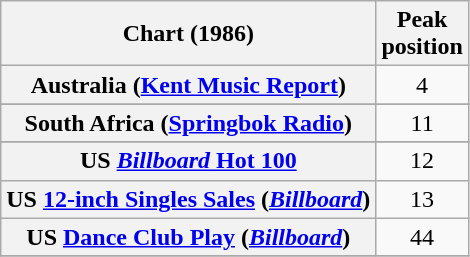<table class="wikitable sortable plainrowheaders" style="text-align:center">
<tr>
<th>Chart (1986)</th>
<th>Peak<br>position</th>
</tr>
<tr>
<th scope="row">Australia (<a href='#'>Kent Music Report</a>)</th>
<td>4</td>
</tr>
<tr>
</tr>
<tr>
</tr>
<tr>
</tr>
<tr>
<th scope="row">South Africa (<a href='#'>Springbok Radio</a>)</th>
<td>11</td>
</tr>
<tr>
</tr>
<tr>
<th scope="row">US <a href='#'><em>Billboard</em> Hot 100</a></th>
<td>12</td>
</tr>
<tr>
<th scope="row">US <a href='#'>12-inch Singles Sales</a> (<em><a href='#'>Billboard</a></em>)</th>
<td>13</td>
</tr>
<tr>
<th scope="row">US <a href='#'>Dance Club Play</a> (<em><a href='#'>Billboard</a></em>)</th>
<td>44</td>
</tr>
<tr>
</tr>
</table>
